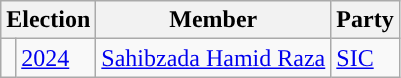<table class="wikitable">
<tr>
<th colspan="2">Election</th>
<th>Member</th>
<th>Party</th>
</tr>
<tr>
<td style="background-color: "></td>
<td><a href='#'>2024</a></td>
<td><a href='#'>Sahibzada Hamid Raza</a></td>
<td><a href='#'>SIC</a></td>
</tr>
</table>
